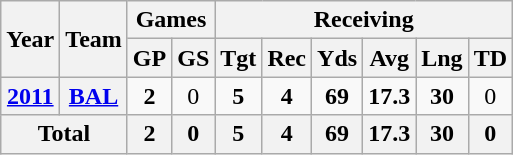<table class="wikitable" style="text-align:center">
<tr>
<th rowspan="2">Year</th>
<th rowspan="2">Team</th>
<th colspan="2">Games</th>
<th colspan="6">Receiving</th>
</tr>
<tr>
<th>GP</th>
<th>GS</th>
<th>Tgt</th>
<th>Rec</th>
<th>Yds</th>
<th>Avg</th>
<th>Lng</th>
<th>TD</th>
</tr>
<tr>
<th><a href='#'>2011</a></th>
<th><a href='#'>BAL</a></th>
<td><strong>2</strong></td>
<td>0</td>
<td><strong>5</strong></td>
<td><strong>4</strong></td>
<td><strong>69</strong></td>
<td><strong>17.3</strong></td>
<td><strong>30</strong></td>
<td>0</td>
</tr>
<tr>
<th colspan="2">Total</th>
<th>2</th>
<th>0</th>
<th>5</th>
<th>4</th>
<th>69</th>
<th>17.3</th>
<th>30</th>
<th>0</th>
</tr>
</table>
